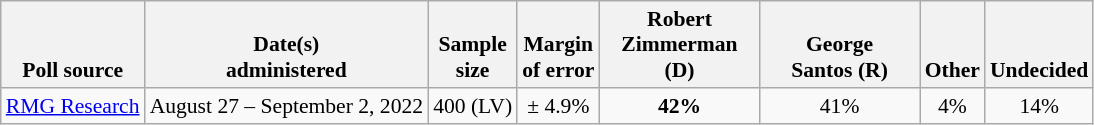<table class="wikitable" style="font-size:90%;text-align:center;">
<tr valign=bottom>
<th>Poll source</th>
<th>Date(s)<br>administered</th>
<th>Sample<br>size</th>
<th>Margin<br>of error</th>
<th style="width:100px;">Robert<br>Zimmerman (D)</th>
<th style="width:100px;">George<br>Santos (R)</th>
<th>Other</th>
<th>Undecided</th>
</tr>
<tr>
<td style="text-align:left;"><a href='#'>RMG Research</a></td>
<td>August 27 – September 2, 2022</td>
<td>400 (LV)</td>
<td>± 4.9%</td>
<td><strong>42%</strong></td>
<td>41%</td>
<td>4%</td>
<td>14%</td>
</tr>
</table>
